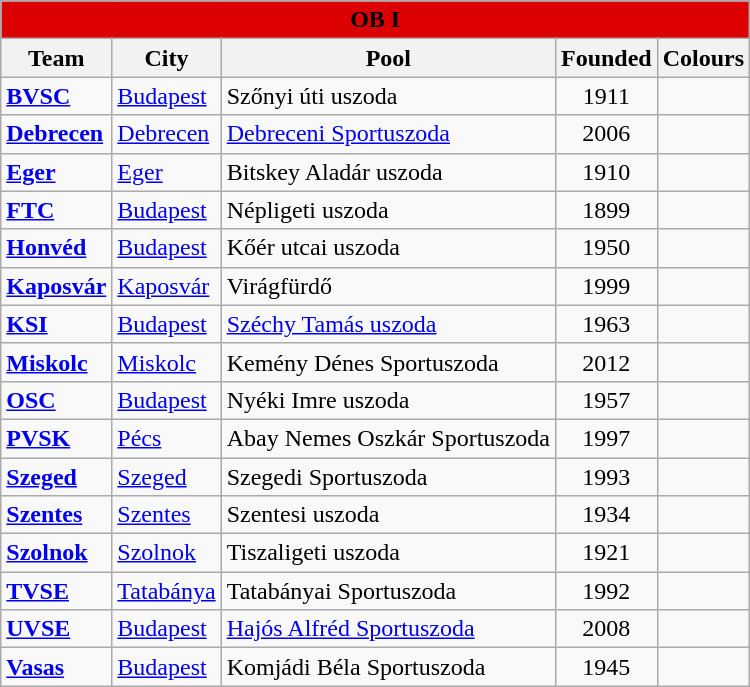<table class="wikitable sortable">
<tr>
<td bgcolor=#DD0000 align="center" colspan="17"><strong><span>OB I</span></strong></td>
</tr>
<tr>
<th>Team</th>
<th>City</th>
<th>Pool</th>
<th>Founded</th>
<th>Colours</th>
</tr>
<tr>
<td><strong><a href='#'>BVSC</a></strong></td>
<td><a href='#'>Budapest</a></td>
<td>Szőnyi úti uszoda</td>
<td style="text-align: center;">1911</td>
<td style="text-align: center;"> </td>
</tr>
<tr>
<td><strong><a href='#'>Debrecen</a></strong></td>
<td><a href='#'>Debrecen</a></td>
<td><a href='#'>Debreceni Sportuszoda</a></td>
<td style="text-align: center;">2006</td>
<td style="text-align: center;"> </td>
</tr>
<tr>
<td><strong><a href='#'>Eger</a></strong></td>
<td><a href='#'>Eger</a></td>
<td>Bitskey Aladár uszoda</td>
<td style="text-align: center;">1910</td>
<td style="text-align: center;"> </td>
</tr>
<tr>
<td><strong><a href='#'>FTC</a></strong></td>
<td><a href='#'>Budapest</a></td>
<td>Népligeti uszoda</td>
<td style="text-align: center;">1899</td>
<td style="text-align: center;"> </td>
</tr>
<tr>
<td><strong><a href='#'>Honvéd</a></strong></td>
<td><a href='#'>Budapest</a></td>
<td>Kőér utcai uszoda</td>
<td style="text-align: center;">1950</td>
<td style="text-align: center;">  </td>
</tr>
<tr>
<td><strong><a href='#'>Kaposvár</a></strong></td>
<td><a href='#'>Kaposvár</a></td>
<td>Virágfürdő</td>
<td style="text-align: center;">1999</td>
<td style="text-align: center;"> </td>
</tr>
<tr>
<td><strong><a href='#'>KSI</a></strong></td>
<td><a href='#'>Budapest</a></td>
<td><a href='#'>Széchy Tamás uszoda</a></td>
<td style="text-align: center;">1963</td>
<td style="text-align: center;"> </td>
</tr>
<tr>
<td><strong><a href='#'>Miskolc</a></strong></td>
<td><a href='#'>Miskolc</a></td>
<td>Kemény Dénes Sportuszoda</td>
<td style="text-align: center;">2012</td>
<td style="text-align: center;"> </td>
</tr>
<tr>
<td><strong><a href='#'>OSC</a></strong></td>
<td><a href='#'>Budapest</a></td>
<td>Nyéki Imre uszoda</td>
<td style="text-align: center;">1957</td>
<td style="text-align: center;"> </td>
</tr>
<tr>
<td><strong><a href='#'>PVSK</a></strong></td>
<td><a href='#'>Pécs</a></td>
<td>Abay Nemes Oszkár Sportuszoda</td>
<td style="text-align: center;">1997</td>
<td style="text-align: center;"> </td>
</tr>
<tr>
<td><strong><a href='#'>Szeged</a></strong></td>
<td><a href='#'>Szeged</a></td>
<td>Szegedi Sportuszoda</td>
<td style="text-align: center;">1993</td>
<td style="text-align: center;">  </td>
</tr>
<tr>
<td><strong><a href='#'>Szentes</a></strong></td>
<td><a href='#'>Szentes</a></td>
<td>Szentesi uszoda</td>
<td style="text-align: center;">1934</td>
<td style="text-align: center;"> </td>
</tr>
<tr>
<td><strong><a href='#'>Szolnok</a></strong></td>
<td><a href='#'>Szolnok</a></td>
<td>Tiszaligeti uszoda</td>
<td style="text-align: center;">1921</td>
<td style="text-align: center;"> </td>
</tr>
<tr>
<td><strong><a href='#'>TVSE</a></strong></td>
<td><a href='#'>Tatabánya</a></td>
<td>Tatabányai Sportuszoda</td>
<td style="text-align: center;">1992</td>
<td style="text-align: center;"> </td>
</tr>
<tr>
<td><strong><a href='#'>UVSE</a></strong></td>
<td><a href='#'>Budapest</a></td>
<td><a href='#'>Hajós Alfréd Sportuszoda</a></td>
<td style="text-align: center;">2008</td>
<td style="text-align: center;"> </td>
</tr>
<tr>
<td><strong><a href='#'>Vasas</a></strong></td>
<td><a href='#'>Budapest</a></td>
<td>Komjádi Béla Sportuszoda</td>
<td style="text-align: center;">1945</td>
<td style="text-align: center;"> </td>
</tr>
</table>
